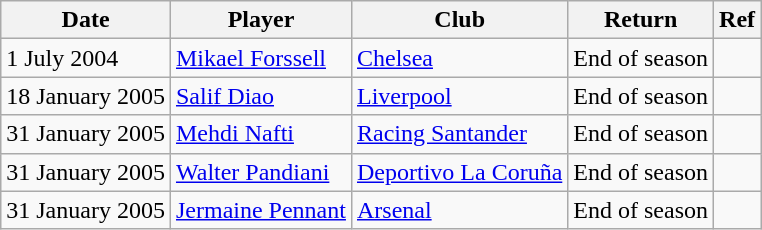<table class="wikitable" style="text-align: left">
<tr>
<th>Date</th>
<th>Player</th>
<th>Club</th>
<th>Return</th>
<th>Ref</th>
</tr>
<tr>
<td>1 July 2004</td>
<td><a href='#'>Mikael Forssell</a></td>
<td><a href='#'>Chelsea</a></td>
<td>End of season</td>
<td style="text-align: center"></td>
</tr>
<tr>
<td>18 January 2005</td>
<td><a href='#'>Salif Diao</a></td>
<td><a href='#'>Liverpool</a></td>
<td>End of season</td>
<td style="text-align: center"></td>
</tr>
<tr>
<td>31 January 2005</td>
<td><a href='#'>Mehdi Nafti</a></td>
<td><a href='#'>Racing Santander</a></td>
<td>End of season</td>
<td style="text-align: center"></td>
</tr>
<tr>
<td>31 January 2005</td>
<td><a href='#'>Walter Pandiani</a></td>
<td><a href='#'>Deportivo La Coruña</a></td>
<td>End of season</td>
<td style="text-align: center"></td>
</tr>
<tr>
<td>31 January 2005</td>
<td><a href='#'>Jermaine Pennant</a></td>
<td><a href='#'>Arsenal</a></td>
<td>End of season</td>
<td style="text-align: center"></td>
</tr>
</table>
